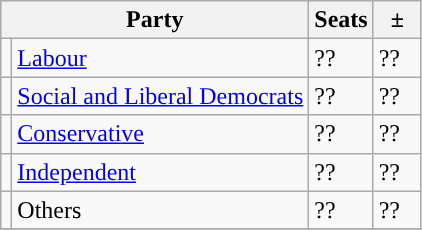<table class="wikitable">
<tr>
<th colspan="2">Party</th>
<th>Seats</th>
<th>  ±  </th>
</tr>
<tr>
<td style="background-color: "></td>
<td><a href='#'>Labour</a></td>
<td>??</td>
<td>??</td>
</tr>
<tr>
<td style="background-color: "></td>
<td><a href='#'>Social and Liberal Democrats</a></td>
<td>??</td>
<td>??</td>
</tr>
<tr>
<td style="background-color: "></td>
<td><a href='#'>Conservative</a></td>
<td>??</td>
<td>??</td>
</tr>
<tr>
<td style="background-color: "></td>
<td><a href='#'>Independent</a></td>
<td>??</td>
<td>??</td>
</tr>
<tr>
<td style="background-color: "></td>
<td>Others</td>
<td>??</td>
<td>??</td>
</tr>
<tr>
</tr>
</table>
